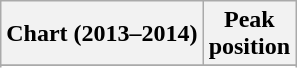<table class="wikitable sortable">
<tr>
<th>Chart (2013–2014)</th>
<th>Peak<br>position</th>
</tr>
<tr>
</tr>
<tr>
</tr>
<tr>
</tr>
<tr>
</tr>
<tr>
</tr>
<tr>
</tr>
</table>
